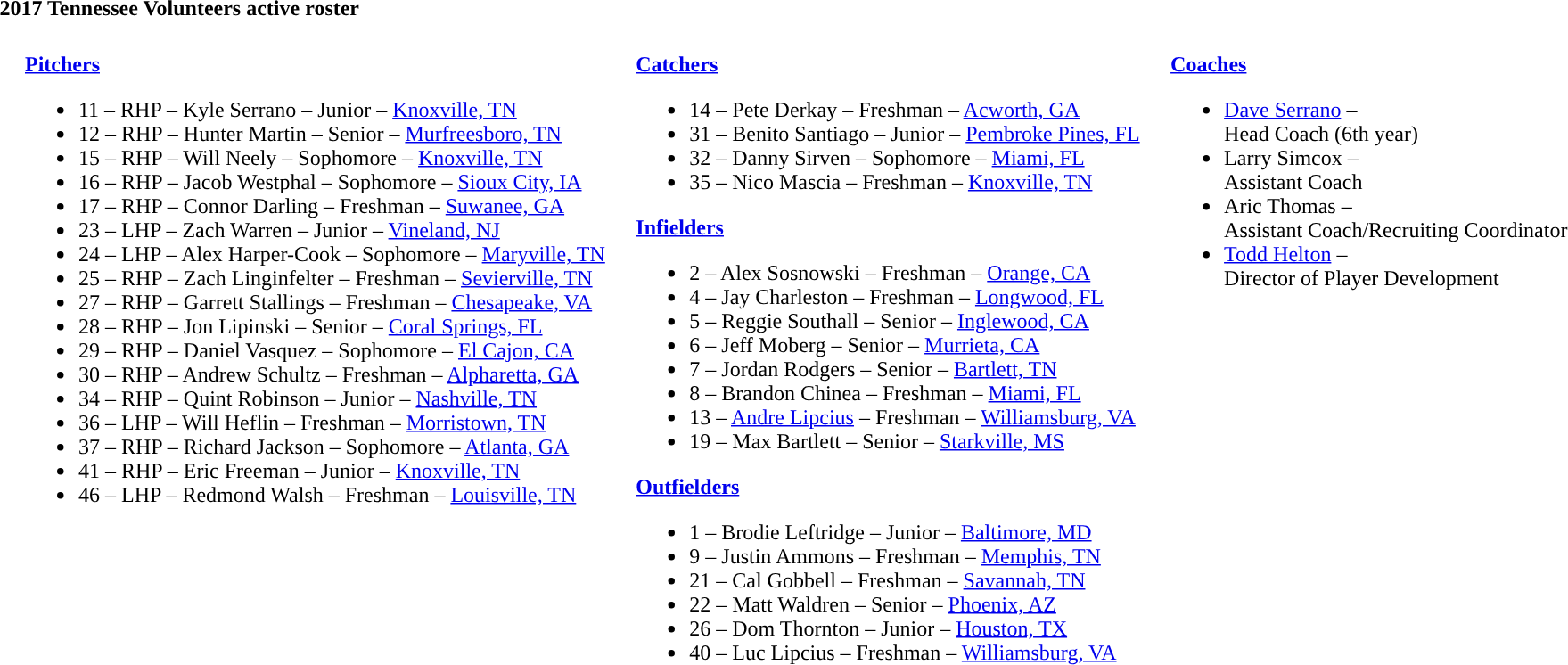<table class="toccolours" style="text-align: left;">
<tr>
<td colspan="7"><div><strong>2017 Tennessee Volunteers active roster</strong></div></td>
</tr>
<tr>
</tr>
<tr>
<td width="15"> </td>
<td valign="top"><br><strong><a href='#'>Pitchers</a></strong><ul><li>11 – RHP – Kyle Serrano –  Junior – <a href='#'>Knoxville, TN</a></li><li>12	– RHP – Hunter Martin – Senior – <a href='#'>Murfreesboro, TN</a></li><li>15 – RHP – Will Neely – Sophomore – <a href='#'>Knoxville, TN</a></li><li>16 – RHP – Jacob Westphal –  Sophomore – <a href='#'>Sioux City, IA</a></li><li>17 – RHP – Connor Darling – Freshman – <a href='#'>Suwanee, GA</a></li><li>23 – LHP – Zach Warren – Junior – <a href='#'>Vineland, NJ</a></li><li>24 – LHP – Alex Harper-Cook – Sophomore – <a href='#'>Maryville, TN</a></li><li>25 – RHP – Zach Linginfelter – Freshman – <a href='#'>Sevierville, TN</a></li><li>27 – RHP – Garrett Stallings – Freshman – <a href='#'>Chesapeake, VA</a></li><li>28 – RHP – Jon Lipinski – Senior – <a href='#'>Coral Springs, FL</a></li><li>29 – RHP – Daniel Vasquez – Sophomore – <a href='#'>El Cajon, CA</a></li><li>30 – RHP – Andrew Schultz – Freshman – <a href='#'>Alpharetta, GA</a></li><li>34 – RHP – Quint Robinson –  Junior – <a href='#'>Nashville, TN</a></li><li>36 – LHP – Will Heflin – Freshman – <a href='#'>Morristown, TN</a></li><li>37 – RHP – Richard Jackson –  Sophomore – <a href='#'>Atlanta, GA</a></li><li>41 – RHP – Eric Freeman –   Junior – <a href='#'>Knoxville, TN</a></li><li>46 – LHP – Redmond Walsh – Freshman – <a href='#'>Louisville, TN</a></li></ul></td>
<td width="15"> </td>
<td valign="top"><br><strong><a href='#'>Catchers</a></strong><ul><li>14 – Pete Derkay – Freshman – <a href='#'>Acworth, GA</a></li><li>31 – Benito Santiago – Junior – <a href='#'>Pembroke Pines, FL</a></li><li>32 – Danny Sirven –  Sophomore – <a href='#'>Miami, FL</a></li><li>35 – Nico Mascia –  Freshman – <a href='#'>Knoxville, TN</a></li></ul><strong><a href='#'>Infielders</a></strong><ul><li>2 – Alex Sosnowski – Freshman – <a href='#'>Orange, CA</a></li><li>4 – Jay Charleston – Freshman – <a href='#'>Longwood, FL</a></li><li>5 – Reggie Southall –  Senior – <a href='#'>Inglewood, CA</a></li><li>6 – Jeff Moberg –  Senior – <a href='#'>Murrieta, CA</a></li><li>7 – Jordan Rodgers – Senior – <a href='#'>Bartlett, TN</a></li><li>8 – Brandon Chinea – Freshman – <a href='#'>Miami, FL</a></li><li>13 – <a href='#'>Andre Lipcius</a> – Freshman – <a href='#'>Williamsburg, VA</a></li><li>19 – Max Bartlett – Senior – <a href='#'>Starkville, MS</a></li></ul><strong><a href='#'>Outfielders</a></strong><ul><li>1 – Brodie Leftridge – Junior – <a href='#'>Baltimore, MD</a></li><li>9 – Justin Ammons – Freshman – <a href='#'>Memphis, TN</a></li><li>21 – Cal Gobbell – Freshman – <a href='#'>Savannah, TN</a></li><li>22 – Matt Waldren – Senior – <a href='#'>Phoenix, AZ</a></li><li>26 – Dom Thornton – Junior – <a href='#'>Houston, TX</a></li><li>40 – Luc Lipcius – Freshman – <a href='#'>Williamsburg, VA</a></li></ul></td>
<td width="15"> </td>
<td valign="top"><br><strong><a href='#'>Coaches</a></strong><ul><li><a href='#'>Dave Serrano</a> – <br>Head Coach (6th year)</li><li>Larry Simcox – <br>Assistant Coach</li><li>Aric Thomas – <br>Assistant Coach/Recruiting Coordinator</li><li><a href='#'>Todd Helton</a> – <br> Director of Player Development</li></ul></td>
</tr>
</table>
